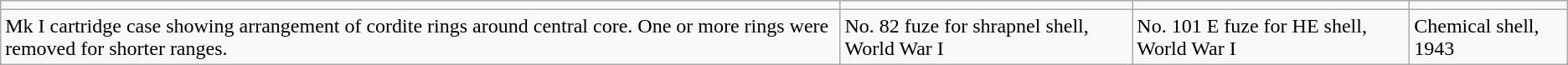<table class="wikitable">
<tr>
<td></td>
<td></td>
<td></td>
<td></td>
</tr>
<tr>
<td>Mk I cartridge case showing arrangement of cordite rings around central core. One or more rings were removed for shorter ranges.</td>
<td>No. 82 fuze for shrapnel shell, World War I</td>
<td>No. 101 E fuze for HE shell, World War I</td>
<td>Chemical shell, 1943</td>
</tr>
</table>
